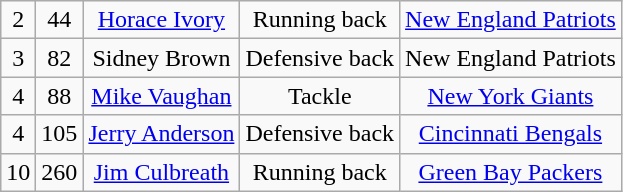<table class="wikitable" style="text-align:center">
<tr>
<td>2</td>
<td>44</td>
<td><a href='#'>Horace Ivory</a></td>
<td>Running back</td>
<td><a href='#'>New England Patriots</a></td>
</tr>
<tr>
<td>3</td>
<td>82</td>
<td>Sidney Brown</td>
<td>Defensive back</td>
<td>New England Patriots</td>
</tr>
<tr>
<td>4</td>
<td>88</td>
<td><a href='#'>Mike Vaughan</a></td>
<td>Tackle</td>
<td><a href='#'>New York Giants</a></td>
</tr>
<tr>
<td>4</td>
<td>105</td>
<td><a href='#'>Jerry Anderson</a></td>
<td>Defensive back</td>
<td><a href='#'>Cincinnati Bengals</a></td>
</tr>
<tr>
<td>10</td>
<td>260</td>
<td><a href='#'>Jim Culbreath</a></td>
<td>Running back</td>
<td><a href='#'>Green Bay Packers</a></td>
</tr>
</table>
